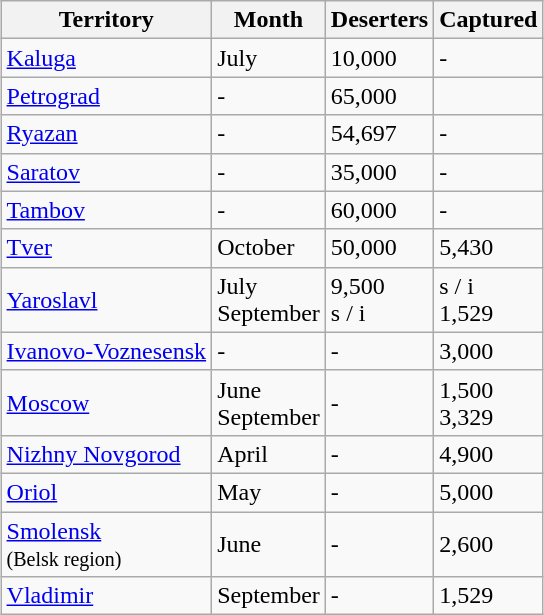<table class = "wikitable" style="margin:auto">
<tr>
<th>Territory</th>
<th>Month</th>
<th>Deserters</th>
<th>Captured</th>
</tr>
<tr -->
<td><a href='#'>Kaluga</a></td>
<td>July</td>
<td>10,000</td>
<td>-</td>
</tr>
<tr -->
<td><a href='#'>Petrograd</a></td>
<td>-</td>
<td>65,000</td>
</tr>
<tr -->
<td><a href='#'>Ryazan</a></td>
<td>-</td>
<td>54,697</td>
<td>-</td>
</tr>
<tr -->
<td><a href='#'>Saratov</a></td>
<td>-</td>
<td>35,000</td>
<td>-</td>
</tr>
<tr -->
<td><a href='#'>Tambov</a></td>
<td>-</td>
<td>60,000</td>
<td>-</td>
</tr>
<tr -->
<td><a href='#'>Tver</a></td>
<td>October</td>
<td>50,000</td>
<td>5,430</td>
</tr>
<tr -->
<td><a href='#'>Yaroslavl</a></td>
<td>July <br> September</td>
<td>9,500 <br> s / i</td>
<td>s / i <br> 1,529</td>
</tr>
<tr -->
<td><a href='#'>Ivanovo-Voznesensk</a></td>
<td>-</td>
<td>-</td>
<td>3,000</td>
</tr>
<tr -->
<td><a href='#'>Moscow</a></td>
<td>June <br> September</td>
<td>-</td>
<td>1,500 <br> 3,329</td>
</tr>
<tr -->
<td><a href='#'>Nizhny Novgorod</a></td>
<td>April</td>
<td>-</td>
<td>4,900</td>
</tr>
<tr -->
<td><a href='#'>Oriol</a></td>
<td>May</td>
<td>-</td>
<td>5,000</td>
</tr>
<tr -->
<td><a href='#'>Smolensk</a> <br> <small> (Belsk region) </small></td>
<td>June</td>
<td>-</td>
<td>2,600</td>
</tr>
<tr -->
<td><a href='#'>Vladimir</a></td>
<td>September</td>
<td>-</td>
<td>1,529</td>
</tr>
</table>
